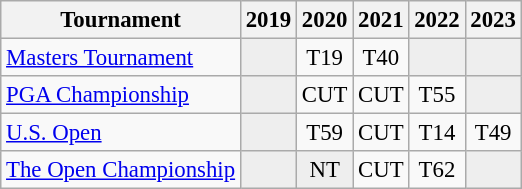<table class="wikitable" style="font-size:95%;text-align:center;">
<tr>
<th>Tournament</th>
<th>2019</th>
<th>2020</th>
<th>2021</th>
<th>2022</th>
<th>2023</th>
</tr>
<tr>
<td align=left><a href='#'>Masters Tournament</a></td>
<td style="background:#eeeeee;"></td>
<td>T19</td>
<td>T40</td>
<td style="background:#eeeeee;"></td>
<td style="background:#eeeeee;"></td>
</tr>
<tr>
<td align=left><a href='#'>PGA Championship</a></td>
<td style="background:#eeeeee;"></td>
<td>CUT</td>
<td>CUT</td>
<td>T55</td>
<td style="background:#eeeeee;"></td>
</tr>
<tr>
<td align=left><a href='#'>U.S. Open</a></td>
<td style="background:#eeeeee;"></td>
<td>T59</td>
<td>CUT</td>
<td>T14</td>
<td>T49</td>
</tr>
<tr>
<td align=left><a href='#'>The Open Championship</a></td>
<td style="background:#eeeeee;"></td>
<td style="background:#eeeeee;">NT</td>
<td>CUT</td>
<td>T62</td>
<td style="background:#eeeeee;"></td>
</tr>
</table>
